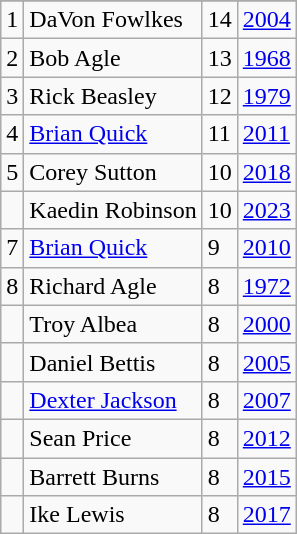<table class="wikitable">
<tr>
</tr>
<tr>
<td>1</td>
<td>DaVon Fowlkes</td>
<td>14</td>
<td><a href='#'>2004</a></td>
</tr>
<tr>
<td>2</td>
<td>Bob Agle</td>
<td>13</td>
<td><a href='#'>1968</a></td>
</tr>
<tr>
<td>3</td>
<td>Rick Beasley</td>
<td>12</td>
<td><a href='#'>1979</a></td>
</tr>
<tr>
<td>4</td>
<td><a href='#'>Brian Quick</a></td>
<td>11</td>
<td><a href='#'>2011</a></td>
</tr>
<tr>
<td>5</td>
<td>Corey Sutton</td>
<td>10</td>
<td><a href='#'>2018</a></td>
</tr>
<tr>
<td></td>
<td>Kaedin Robinson</td>
<td>10</td>
<td><a href='#'>2023</a></td>
</tr>
<tr>
<td>7</td>
<td><a href='#'>Brian Quick</a></td>
<td>9</td>
<td><a href='#'>2010</a></td>
</tr>
<tr>
<td>8</td>
<td>Richard Agle</td>
<td>8</td>
<td><a href='#'>1972</a></td>
</tr>
<tr>
<td></td>
<td>Troy Albea</td>
<td>8</td>
<td><a href='#'>2000</a></td>
</tr>
<tr>
<td></td>
<td>Daniel Bettis</td>
<td>8</td>
<td><a href='#'>2005</a></td>
</tr>
<tr>
<td></td>
<td><a href='#'>Dexter Jackson</a></td>
<td>8</td>
<td><a href='#'>2007</a></td>
</tr>
<tr>
<td></td>
<td>Sean Price</td>
<td>8</td>
<td><a href='#'>2012</a></td>
</tr>
<tr>
<td></td>
<td>Barrett Burns</td>
<td>8</td>
<td><a href='#'>2015</a></td>
</tr>
<tr>
<td></td>
<td>Ike Lewis</td>
<td>8</td>
<td><a href='#'>2017</a></td>
</tr>
</table>
